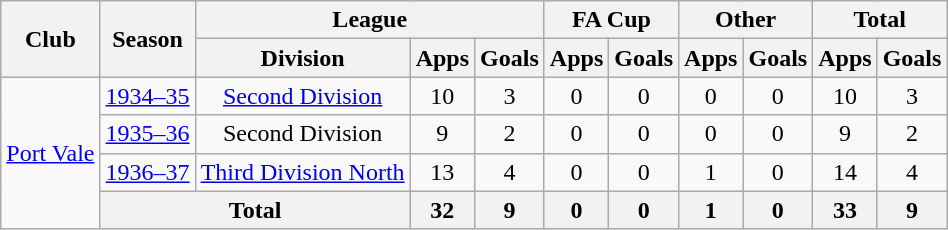<table class="wikitable" style="text-align: center;">
<tr>
<th rowspan="2">Club</th>
<th rowspan="2">Season</th>
<th colspan="3">League</th>
<th colspan="2">FA Cup</th>
<th colspan="2">Other</th>
<th colspan="2">Total</th>
</tr>
<tr>
<th>Division</th>
<th>Apps</th>
<th>Goals</th>
<th>Apps</th>
<th>Goals</th>
<th>Apps</th>
<th>Goals</th>
<th>Apps</th>
<th>Goals</th>
</tr>
<tr>
<td rowspan="4"><a href='#'>Port Vale</a></td>
<td><a href='#'>1934–35</a></td>
<td><a href='#'>Second Division</a></td>
<td>10</td>
<td>3</td>
<td>0</td>
<td>0</td>
<td>0</td>
<td>0</td>
<td>10</td>
<td>3</td>
</tr>
<tr>
<td><a href='#'>1935–36</a></td>
<td>Second Division</td>
<td>9</td>
<td>2</td>
<td>0</td>
<td>0</td>
<td>0</td>
<td>0</td>
<td>9</td>
<td>2</td>
</tr>
<tr>
<td><a href='#'>1936–37</a></td>
<td><a href='#'>Third Division North</a></td>
<td>13</td>
<td>4</td>
<td>0</td>
<td>0</td>
<td>1</td>
<td>0</td>
<td>14</td>
<td>4</td>
</tr>
<tr>
<th colspan="2">Total</th>
<th>32</th>
<th>9</th>
<th>0</th>
<th>0</th>
<th>1</th>
<th>0</th>
<th>33</th>
<th>9</th>
</tr>
</table>
